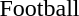<table>
<tr>
<td>Football</td>
<td></td>
<td></td>
<td></td>
</tr>
</table>
